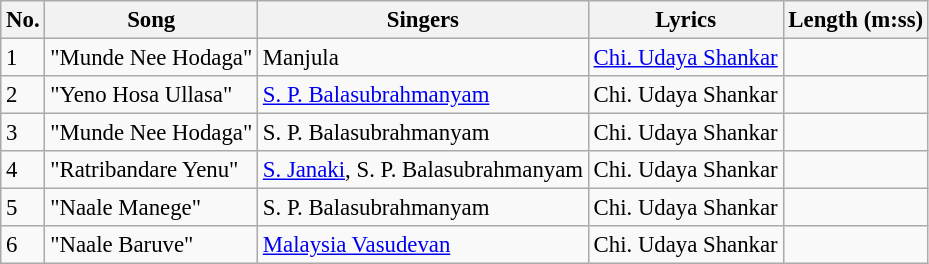<table class="wikitable" style="font-size:95%;">
<tr>
<th>No.</th>
<th>Song</th>
<th>Singers</th>
<th>Lyrics</th>
<th>Length (m:ss)</th>
</tr>
<tr>
<td>1</td>
<td>"Munde Nee Hodaga"</td>
<td>Manjula</td>
<td><a href='#'>Chi. Udaya Shankar</a></td>
<td></td>
</tr>
<tr>
<td>2</td>
<td>"Yeno Hosa Ullasa"</td>
<td><a href='#'>S. P. Balasubrahmanyam</a></td>
<td>Chi. Udaya Shankar</td>
<td></td>
</tr>
<tr>
<td>3</td>
<td>"Munde Nee Hodaga"</td>
<td>S. P. Balasubrahmanyam</td>
<td>Chi. Udaya Shankar</td>
<td></td>
</tr>
<tr>
<td>4</td>
<td>"Ratribandare Yenu"</td>
<td><a href='#'>S. Janaki</a>, S. P. Balasubrahmanyam</td>
<td>Chi. Udaya Shankar</td>
<td></td>
</tr>
<tr>
<td>5</td>
<td>"Naale Manege"</td>
<td>S. P. Balasubrahmanyam</td>
<td>Chi. Udaya Shankar</td>
<td></td>
</tr>
<tr>
<td>6</td>
<td>"Naale Baruve"</td>
<td><a href='#'>Malaysia Vasudevan</a></td>
<td>Chi. Udaya Shankar</td>
<td></td>
</tr>
</table>
